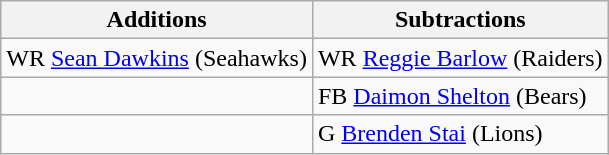<table class="wikitable">
<tr>
<th>Additions</th>
<th>Subtractions</th>
</tr>
<tr>
<td>WR <a href='#'>Sean Dawkins</a> (Seahawks)</td>
<td>WR <a href='#'>Reggie Barlow</a> (Raiders)</td>
</tr>
<tr>
<td></td>
<td>FB <a href='#'>Daimon Shelton</a> (Bears)</td>
</tr>
<tr>
<td></td>
<td>G <a href='#'>Brenden Stai</a> (Lions)</td>
</tr>
</table>
